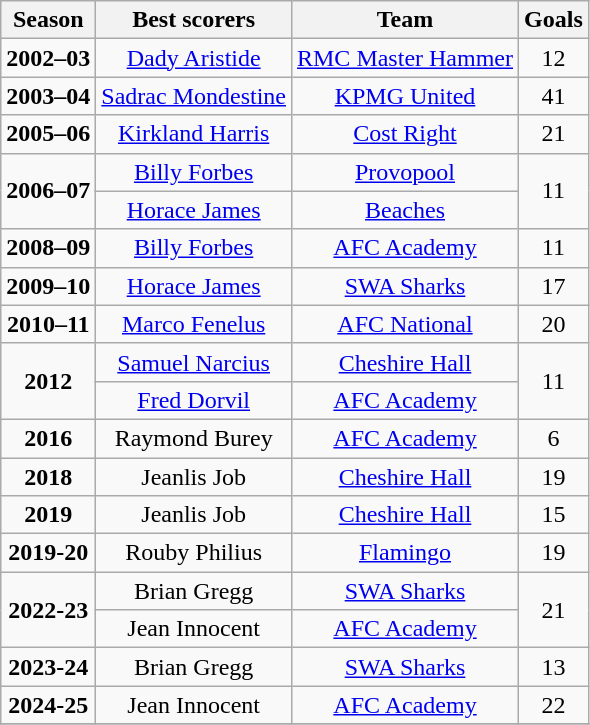<table class="wikitable sortable" style="text-align:center;">
<tr>
<th>Season</th>
<th>Best scorers</th>
<th>Team</th>
<th>Goals</th>
</tr>
<tr>
<td><strong>2002–03</strong></td>
<td> <a href='#'>Dady Aristide</a></td>
<td><a href='#'>RMC Master Hammer</a></td>
<td>12</td>
</tr>
<tr>
<td><strong>2003–04</strong></td>
<td> <a href='#'>Sadrac Mondestine</a></td>
<td><a href='#'>KPMG United</a></td>
<td>41</td>
</tr>
<tr>
<td><strong>2005–06</strong></td>
<td> <a href='#'>Kirkland Harris</a></td>
<td><a href='#'>Cost Right</a></td>
<td>21</td>
</tr>
<tr>
<td rowspan=2><strong>2006–07</strong></td>
<td> <a href='#'>Billy Forbes</a></td>
<td><a href='#'>Provopool</a></td>
<td rowspan=2>11</td>
</tr>
<tr>
<td> <a href='#'>Horace James</a></td>
<td><a href='#'>Beaches</a></td>
</tr>
<tr>
<td><strong>2008–09</strong></td>
<td> <a href='#'>Billy Forbes</a></td>
<td><a href='#'>AFC Academy</a></td>
<td>11</td>
</tr>
<tr>
<td><strong>2009–10</strong></td>
<td> <a href='#'>Horace James</a></td>
<td><a href='#'>SWA Sharks</a></td>
<td>17</td>
</tr>
<tr>
<td><strong>2010–11</strong></td>
<td> <a href='#'>Marco Fenelus</a></td>
<td><a href='#'>AFC National</a></td>
<td>20</td>
</tr>
<tr>
<td rowspan=2><strong>2012</strong></td>
<td><a href='#'>Samuel Narcius</a></td>
<td><a href='#'>Cheshire Hall</a></td>
<td rowspan=2>11</td>
</tr>
<tr>
<td> <a href='#'>Fred Dorvil</a></td>
<td><a href='#'>AFC Academy</a></td>
</tr>
<tr>
<td><strong>2016</strong></td>
<td> Raymond Burey</td>
<td><a href='#'>AFC Academy</a></td>
<td>6</td>
</tr>
<tr>
<td><strong>2018</strong></td>
<td> Jeanlis Job</td>
<td><a href='#'>Cheshire Hall</a></td>
<td>19</td>
</tr>
<tr>
<td><strong>2019</strong></td>
<td> Jeanlis Job</td>
<td><a href='#'>Cheshire Hall</a></td>
<td>15</td>
</tr>
<tr>
<td><strong>2019-20</strong></td>
<td> Rouby Philius</td>
<td><a href='#'>Flamingo</a></td>
<td>19</td>
</tr>
<tr>
<td rowspan=2><strong>2022-23</strong></td>
<td> Brian Gregg</td>
<td><a href='#'>SWA Sharks</a></td>
<td rowspan=2>21</td>
</tr>
<tr>
<td> Jean Innocent</td>
<td><a href='#'>AFC Academy</a></td>
</tr>
<tr>
<td><strong>2023-24</strong></td>
<td> Brian Gregg</td>
<td><a href='#'>SWA Sharks</a></td>
<td>13</td>
</tr>
<tr>
<td><strong>2024-25</strong></td>
<td> Jean Innocent</td>
<td><a href='#'>AFC Academy</a></td>
<td>22</td>
</tr>
<tr>
</tr>
</table>
